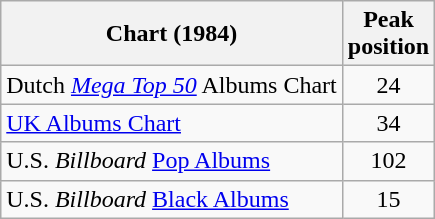<table class="wikitable">
<tr>
<th align="center">Chart (1984)</th>
<th align="center">Peak<br>position</th>
</tr>
<tr>
<td align="left">Dutch <em><a href='#'>Mega Top 50</a></em> Albums Chart</td>
<td align="center">24</td>
</tr>
<tr>
<td align="left"><a href='#'>UK Albums Chart</a></td>
<td align="center">34</td>
</tr>
<tr>
<td align="left">U.S. <em>Billboard</em> <a href='#'>Pop Albums</a></td>
<td align="center">102</td>
</tr>
<tr>
<td align="left">U.S. <em>Billboard</em> <a href='#'>Black Albums</a></td>
<td align="center">15</td>
</tr>
</table>
